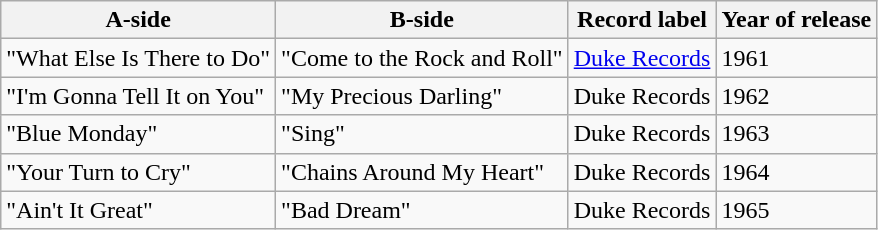<table class="wikitable sortable">
<tr>
<th>A-side</th>
<th>B-side</th>
<th>Record label</th>
<th>Year of release</th>
</tr>
<tr>
<td>"What Else Is There to Do"</td>
<td>"Come to the Rock and Roll"</td>
<td><a href='#'>Duke Records</a></td>
<td>1961</td>
</tr>
<tr>
<td>"I'm Gonna Tell It on You"</td>
<td>"My Precious Darling"</td>
<td>Duke Records</td>
<td>1962</td>
</tr>
<tr>
<td>"Blue Monday"</td>
<td>"Sing"</td>
<td>Duke Records</td>
<td>1963</td>
</tr>
<tr>
<td>"Your Turn to Cry"</td>
<td>"Chains Around My Heart"</td>
<td>Duke Records</td>
<td>1964</td>
</tr>
<tr>
<td>"Ain't It Great"</td>
<td>"Bad Dream"</td>
<td>Duke Records</td>
<td>1965</td>
</tr>
</table>
